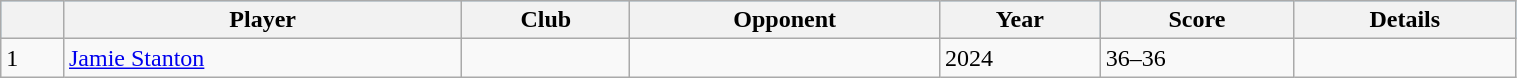<table class="wikitable sortable" style="width:80%;">
<tr style="background:#87cefa;">
<th></th>
<th>Player</th>
<th>Club</th>
<th>Opponent</th>
<th>Year</th>
<th>Score</th>
<th>Details</th>
</tr>
<tr>
<td>1</td>
<td><a href='#'>Jamie Stanton</a></td>
<td></td>
<td></td>
<td>2024</td>
<td>36–36</td>
<td></td>
</tr>
</table>
